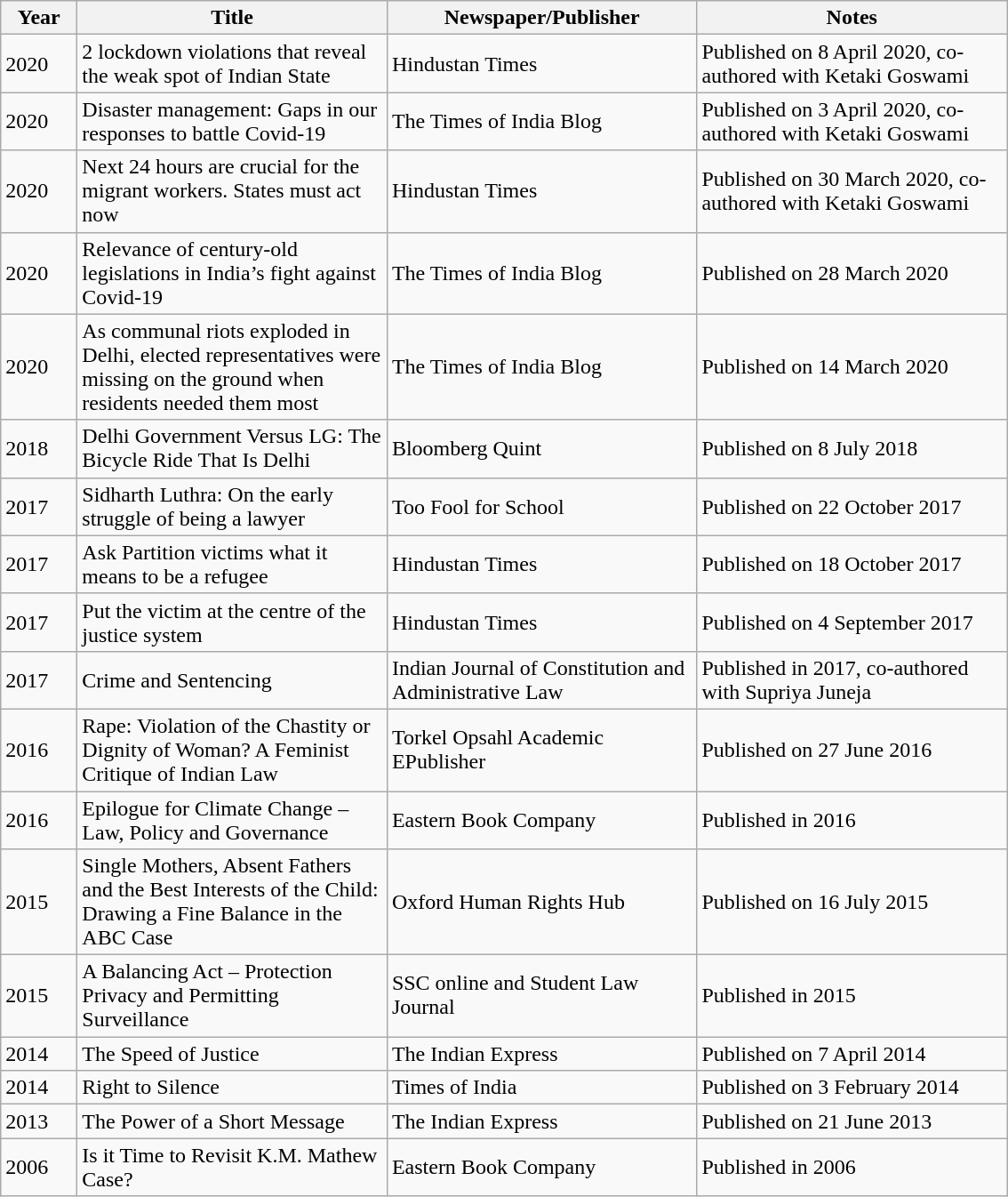<table class="wikitable sortable">
<tr>
<th scope="col" style="width: 50px;">Year</th>
<th scope="col" style="width: 225px;">Title</th>
<th scope="col" style="width: 225px;">Newspaper/Publisher</th>
<th scope="col" style="width: 225px;">Notes</th>
</tr>
<tr>
<td>2020</td>
<td>2 lockdown violations that reveal the weak spot of Indian State</td>
<td>Hindustan Times</td>
<td>Published on 8 April 2020, co-authored with Ketaki Goswami</td>
</tr>
<tr>
<td>2020</td>
<td>Disaster management: Gaps in our responses to battle Covid-19</td>
<td>The Times of India Blog</td>
<td>Published on 3 April 2020, co-authored with Ketaki Goswami</td>
</tr>
<tr>
<td>2020</td>
<td>Next 24 hours are crucial for the migrant workers. States must act now</td>
<td>Hindustan Times</td>
<td>Published on 30 March 2020, co-authored with Ketaki Goswami</td>
</tr>
<tr>
<td>2020</td>
<td>Relevance of century-old legislations in India’s fight against Covid-19</td>
<td>The Times of India Blog</td>
<td>Published on 28 March 2020</td>
</tr>
<tr>
<td>2020</td>
<td>As communal riots exploded in Delhi, elected representatives were missing on the ground when residents needed them most</td>
<td>The Times of India Blog</td>
<td>Published on 14 March 2020</td>
</tr>
<tr>
<td>2018</td>
<td>Delhi Government Versus LG: The Bicycle Ride That Is Delhi</td>
<td>Bloomberg Quint</td>
<td>Published on 8 July 2018</td>
</tr>
<tr>
<td>2017</td>
<td>Sidharth Luthra: On the early struggle of being a lawyer</td>
<td>Too Fool for School</td>
<td>Published on 22 October 2017</td>
</tr>
<tr>
<td>2017</td>
<td>Ask Partition victims what it means to be a refugee</td>
<td>Hindustan Times</td>
<td>Published on 18 October 2017</td>
</tr>
<tr>
<td>2017</td>
<td>Put the victim at the centre of the justice system</td>
<td>Hindustan Times</td>
<td>Published on 4 September 2017</td>
</tr>
<tr>
<td>2017</td>
<td>Crime and Sentencing</td>
<td>Indian Journal of Constitution and Administrative Law</td>
<td>Published in 2017, co-authored with Supriya Juneja</td>
</tr>
<tr>
<td>2016</td>
<td>Rape: Violation of the Chastity or Dignity of Woman? A Feminist Critique of Indian Law</td>
<td>Torkel Opsahl Academic EPublisher</td>
<td>Published on 27 June 2016</td>
</tr>
<tr>
<td>2016</td>
<td>Epilogue for Climate Change – Law, Policy and Governance</td>
<td>Eastern Book Company</td>
<td>Published in 2016</td>
</tr>
<tr>
<td>2015</td>
<td>Single Mothers, Absent Fathers and the Best Interests of the Child: Drawing a Fine Balance in the ABC Case</td>
<td>Oxford Human Rights Hub</td>
<td>Published on 16 July 2015</td>
</tr>
<tr>
<td>2015</td>
<td>A Balancing Act – Protection Privacy and Permitting Surveillance</td>
<td>SSC online and Student Law Journal</td>
<td>Published in 2015</td>
</tr>
<tr>
<td>2014</td>
<td>The Speed of Justice</td>
<td>The Indian Express</td>
<td>Published on 7 April 2014</td>
</tr>
<tr>
<td>2014</td>
<td>Right to Silence</td>
<td>Times of India</td>
<td>Published on 3 February 2014</td>
</tr>
<tr>
<td>2013</td>
<td>The Power of a Short Message</td>
<td>The Indian Express</td>
<td>Published on 21 June 2013</td>
</tr>
<tr>
<td>2006</td>
<td>Is it Time to Revisit K.M. Mathew Case?</td>
<td>Eastern Book Company</td>
<td>Published in 2006</td>
</tr>
</table>
